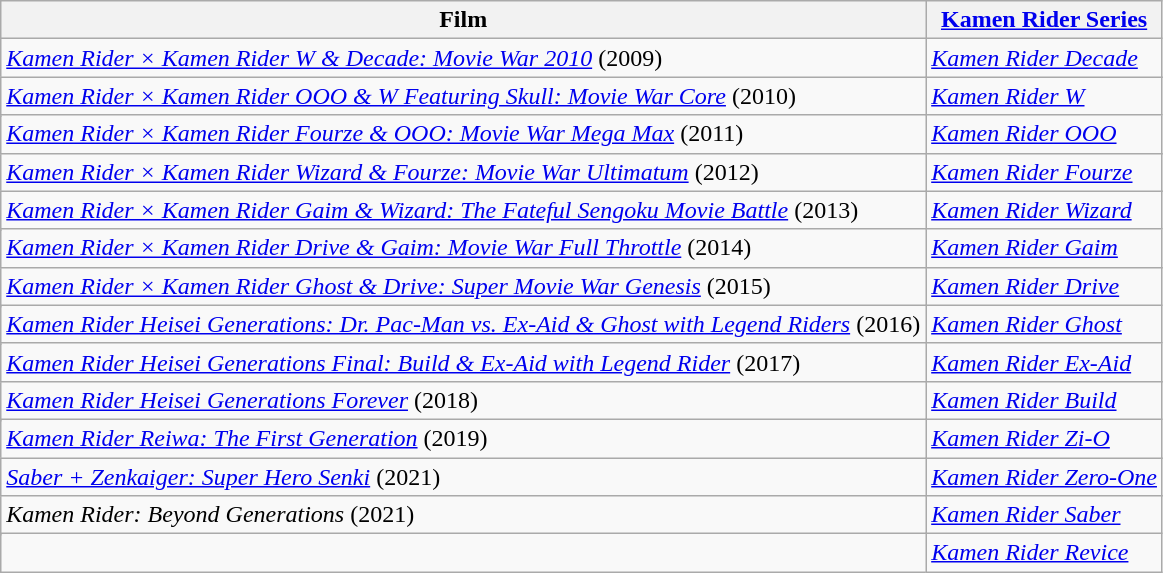<table class="wikitable">
<tr>
<th>Film</th>
<th><a href='#'>Kamen Rider Series</a></th>
</tr>
<tr>
<td rowspan="2"><em><a href='#'>Kamen Rider × Kamen Rider W & Decade: Movie War 2010</a></em> (2009)</td>
<td><em><a href='#'>Kamen Rider Decade</a></em></td>
</tr>
<tr>
<td rowspan="2"><em><a href='#'>Kamen Rider W</a></em></td>
</tr>
<tr>
<td rowspan="2"><em><a href='#'>Kamen Rider × Kamen Rider OOO & W Featuring Skull: Movie War Core</a></em> (2010)</td>
</tr>
<tr>
<td rowspan="2"><em><a href='#'>Kamen Rider OOO</a></em></td>
</tr>
<tr>
<td rowspan="2"><em><a href='#'>Kamen Rider × Kamen Rider Fourze & OOO: Movie War Mega Max</a></em> (2011)</td>
</tr>
<tr>
<td rowspan="2"><em><a href='#'>Kamen Rider Fourze</a></em></td>
</tr>
<tr>
<td rowspan="2"><em><a href='#'>Kamen Rider × Kamen Rider Wizard & Fourze: Movie War Ultimatum</a></em>  (2012)</td>
</tr>
<tr>
<td rowspan="2"><em><a href='#'>Kamen Rider Wizard</a></em></td>
</tr>
<tr>
<td rowspan="2"><em><a href='#'>Kamen Rider × Kamen Rider Gaim & Wizard: The Fateful Sengoku Movie Battle</a></em>  (2013)</td>
</tr>
<tr>
<td rowspan="2"><em><a href='#'>Kamen Rider Gaim</a></em></td>
</tr>
<tr>
<td rowspan="2"><em><a href='#'>Kamen Rider × Kamen Rider Drive & Gaim: Movie War Full Throttle</a></em>  (2014)</td>
</tr>
<tr>
<td rowspan="2"><em><a href='#'>Kamen Rider Drive</a></em></td>
</tr>
<tr>
<td rowspan="2"><em><a href='#'>Kamen Rider × Kamen Rider Ghost & Drive: Super Movie War Genesis</a></em>  (2015)</td>
</tr>
<tr>
<td rowspan="2"><em><a href='#'>Kamen Rider Ghost</a></em></td>
</tr>
<tr>
<td rowspan="2"><em><a href='#'>Kamen Rider Heisei Generations: Dr. Pac-Man vs. Ex-Aid & Ghost with Legend Riders</a></em>  (2016)</td>
</tr>
<tr>
<td rowspan="2"><em><a href='#'>Kamen Rider Ex-Aid</a></em></td>
</tr>
<tr>
<td rowspan="2"><em><a href='#'>Kamen Rider Heisei Generations Final: Build & Ex-Aid with Legend Rider</a></em>  (2017)</td>
</tr>
<tr>
<td rowspan="2"><em><a href='#'>Kamen Rider Build</a></em></td>
</tr>
<tr>
<td rowspan="2"><em><a href='#'>Kamen Rider Heisei Generations Forever</a></em> (2018)</td>
</tr>
<tr>
<td rowspan="2"><em><a href='#'>Kamen Rider Zi-O</a></em></td>
</tr>
<tr>
<td rowspan="2"><em><a href='#'>Kamen Rider Reiwa: The First Generation</a></em> (2019)</td>
</tr>
<tr>
<td rowspan="2"><em><a href='#'>Kamen Rider Zero-One</a></em></td>
</tr>
<tr>
<td rowspan="2"><em><a href='#'>Saber + Zenkaiger: Super Hero Senki</a></em> (2021)</td>
</tr>
<tr>
<td rowspan="2"><em><a href='#'>Kamen Rider Saber</a></em></td>
</tr>
<tr>
<td rowspan="2"><em>Kamen Rider: Beyond Generations</em> (2021)</td>
</tr>
<tr>
<td rowspan="2"><em><a href='#'>Kamen Rider Revice</a></em></td>
</tr>
<tr>
</tr>
</table>
